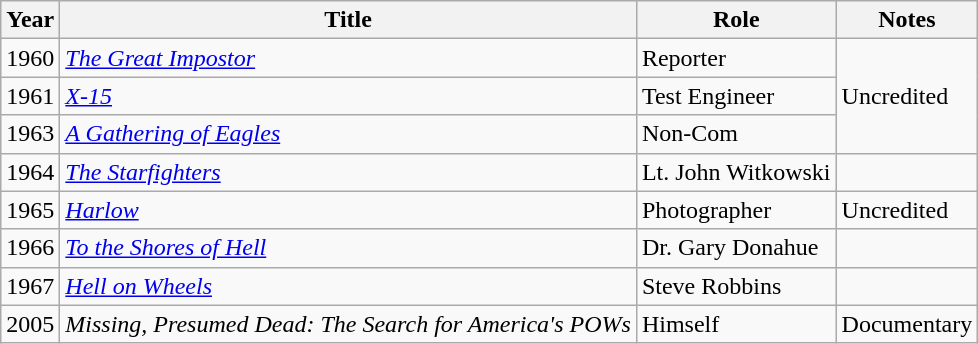<table class="wikitable">
<tr>
<th>Year</th>
<th>Title</th>
<th>Role</th>
<th>Notes</th>
</tr>
<tr>
<td>1960</td>
<td><em><a href='#'>The Great Impostor</a></em></td>
<td>Reporter</td>
<td rowspan="3">Uncredited</td>
</tr>
<tr>
<td>1961</td>
<td><a href='#'><em>X-15</em></a></td>
<td>Test Engineer</td>
</tr>
<tr>
<td>1963</td>
<td><em><a href='#'>A Gathering of Eagles</a></em></td>
<td>Non-Com</td>
</tr>
<tr>
<td>1964</td>
<td><em><a href='#'>The Starfighters</a></em></td>
<td>Lt. John Witkowski</td>
<td></td>
</tr>
<tr>
<td>1965</td>
<td><a href='#'><em>Harlow</em></a></td>
<td>Photographer</td>
<td>Uncredited</td>
</tr>
<tr>
<td>1966</td>
<td><em><a href='#'>To the Shores of Hell</a></em></td>
<td>Dr. Gary Donahue</td>
<td></td>
</tr>
<tr>
<td>1967</td>
<td><a href='#'><em>Hell on Wheels</em></a></td>
<td>Steve Robbins</td>
<td></td>
</tr>
<tr>
<td>2005</td>
<td><em>Missing, Presumed Dead: The Search for America's POWs</em></td>
<td>Himself</td>
<td>Documentary</td>
</tr>
</table>
